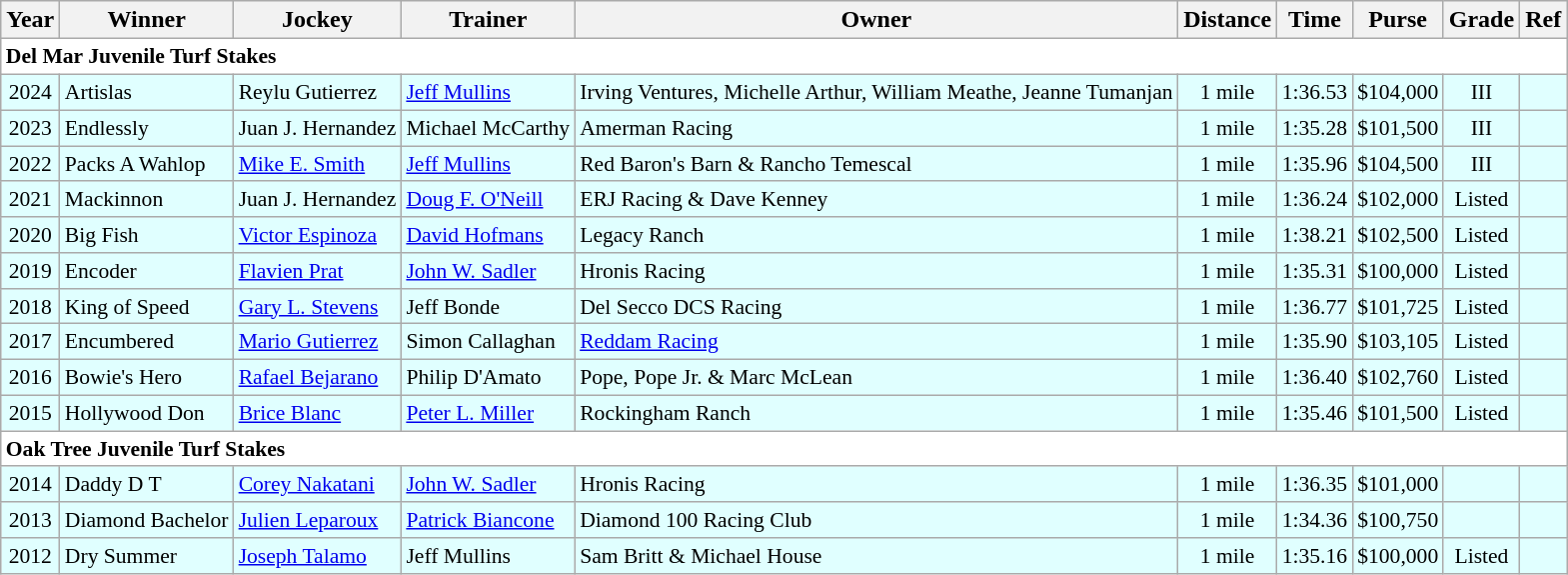<table class="wikitable sortable">
<tr>
<th>Year</th>
<th>Winner</th>
<th>Jockey</th>
<th>Trainer</th>
<th>Owner</th>
<th>Distance</th>
<th>Time</th>
<th>Purse</th>
<th>Grade</th>
<th>Ref</th>
</tr>
<tr style="font-size:90%; background-color:white">
<td align="left" colspan=11><strong>Del Mar Juvenile Turf Stakes</strong></td>
</tr>
<tr style="font-size:90%; background-color:lightcyan">
<td align=center>2024</td>
<td>Artislas</td>
<td>Reylu Gutierrez</td>
<td><a href='#'>Jeff Mullins</a></td>
<td>Irving Ventures, Michelle Arthur, William Meathe, Jeanne Tumanjan</td>
<td align=center>1 mile</td>
<td align=center>1:36.53</td>
<td align=center>$104,000</td>
<td align=center>III</td>
<td></td>
</tr>
<tr style="font-size:90%; background-color:lightcyan">
<td align=center>2023</td>
<td>Endlessly</td>
<td>Juan J. Hernandez</td>
<td>Michael McCarthy</td>
<td>Amerman Racing</td>
<td align=center>1 mile</td>
<td align=center>1:35.28</td>
<td align=center>$101,500</td>
<td align=center>III</td>
<td></td>
</tr>
<tr style="font-size:90%; background-color:lightcyan">
<td align=center>2022</td>
<td>Packs A Wahlop</td>
<td><a href='#'>Mike E. Smith</a></td>
<td><a href='#'>Jeff Mullins</a></td>
<td>Red Baron's Barn & Rancho Temescal</td>
<td align=center>1 mile</td>
<td align=center>1:35.96</td>
<td align=center>$104,500</td>
<td align=center>III</td>
<td></td>
</tr>
<tr style="font-size:90%; background-color:lightcyan">
<td align=center>2021</td>
<td>Mackinnon</td>
<td>Juan J. Hernandez</td>
<td><a href='#'>Doug F. O'Neill</a></td>
<td>ERJ Racing & Dave Kenney</td>
<td align=center>1 mile</td>
<td align=center>1:36.24</td>
<td align=center>$102,000</td>
<td align=center>Listed</td>
<td></td>
</tr>
<tr style="font-size:90%; background-color:lightcyan">
<td align=center>2020</td>
<td>Big Fish</td>
<td><a href='#'>Victor Espinoza</a></td>
<td><a href='#'>David Hofmans</a></td>
<td>Legacy Ranch</td>
<td align=center>1 mile</td>
<td align=center>1:38.21</td>
<td align=center>$102,500</td>
<td align=center>Listed</td>
<td></td>
</tr>
<tr style="font-size:90%; background-color:lightcyan">
<td align=center>2019</td>
<td>Encoder</td>
<td><a href='#'>Flavien Prat</a></td>
<td><a href='#'>John W. Sadler</a></td>
<td>Hronis Racing</td>
<td align=center>1 mile</td>
<td align=center>1:35.31</td>
<td align=center>$100,000</td>
<td align=center>Listed</td>
<td></td>
</tr>
<tr style="font-size:90%; background-color:lightcyan">
<td align=center>2018</td>
<td>King of Speed</td>
<td><a href='#'>Gary L. Stevens</a></td>
<td>Jeff Bonde</td>
<td>Del Secco DCS Racing</td>
<td align=center>1 mile</td>
<td align=center>1:36.77</td>
<td align=center>$101,725</td>
<td align=center>Listed</td>
<td></td>
</tr>
<tr style="font-size:90%; background-color:lightcyan">
<td align=center>2017</td>
<td>Encumbered</td>
<td><a href='#'>Mario Gutierrez</a></td>
<td>Simon Callaghan</td>
<td><a href='#'>Reddam Racing</a></td>
<td align=center>1 mile</td>
<td align=center>1:35.90</td>
<td align=center>$103,105</td>
<td align=center>Listed</td>
<td></td>
</tr>
<tr style="font-size:90%; background-color:lightcyan">
<td align=center>2016</td>
<td>Bowie's Hero</td>
<td><a href='#'>Rafael Bejarano</a></td>
<td>Philip D'Amato</td>
<td>Pope, Pope Jr. & Marc McLean</td>
<td align=center>1 mile</td>
<td align=center>1:36.40</td>
<td align=center>$102,760</td>
<td align=center>Listed</td>
<td></td>
</tr>
<tr style="font-size:90%; background-color:lightcyan">
<td align=center>2015</td>
<td>Hollywood Don</td>
<td><a href='#'>Brice Blanc</a></td>
<td><a href='#'>Peter L. Miller</a></td>
<td>Rockingham Ranch</td>
<td align=center>1 mile</td>
<td align=center>1:35.46</td>
<td align=center>$101,500</td>
<td align=center>Listed</td>
<td></td>
</tr>
<tr style="font-size:90%; background-color:white">
<td align="left" colspan=11><strong>Oak Tree Juvenile Turf Stakes</strong></td>
</tr>
<tr style="font-size:90%; background-color:lightcyan">
<td align=center>2014</td>
<td>Daddy D T</td>
<td><a href='#'>Corey Nakatani</a></td>
<td><a href='#'>John W. Sadler</a></td>
<td>Hronis Racing</td>
<td align=center>1 mile</td>
<td align=center>1:36.35</td>
<td align=center>$101,000</td>
<td align=center></td>
<td></td>
</tr>
<tr style="font-size:90%; background-color:lightcyan">
<td align=center>2013</td>
<td>Diamond Bachelor</td>
<td><a href='#'>Julien Leparoux</a></td>
<td><a href='#'>Patrick Biancone</a></td>
<td>Diamond 100 Racing Club</td>
<td align=center>1 mile</td>
<td align=center>1:34.36</td>
<td align=center>$100,750</td>
<td align=center></td>
<td></td>
</tr>
<tr style="font-size:90%; background-color:lightcyan">
<td align=center>2012</td>
<td>Dry Summer</td>
<td><a href='#'>Joseph Talamo</a></td>
<td>Jeff Mullins</td>
<td>Sam Britt & Michael House</td>
<td align=center>1 mile</td>
<td align=center>1:35.16</td>
<td align=center>$100,000</td>
<td align=center>Listed</td>
<td></td>
</tr>
</table>
